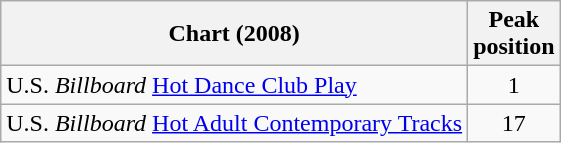<table class="wikitable sortable">
<tr>
<th>Chart (2008)</th>
<th>Peak<br>position</th>
</tr>
<tr>
<td>U.S. <em>Billboard</em> <a href='#'>Hot Dance Club Play</a></td>
<td style="text-align:center;">1</td>
</tr>
<tr>
<td>U.S. <em>Billboard</em> <a href='#'>Hot Adult Contemporary Tracks</a></td>
<td style="text-align:center;">17</td>
</tr>
</table>
